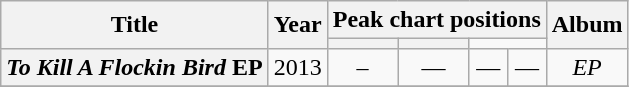<table class="wikitable plainrowheaders" style="text-align:center;">
<tr>
<th scope="col" rowspan="2">Title</th>
<th scope="col" rowspan="2">Year</th>
<th scope="col" colspan="4">Peak chart positions</th>
<th scope="col" rowspan="2">Album</th>
</tr>
<tr>
<th scope="col" style="width:3em;font-size:85%;"></th>
<th scope="col" style="width:3em;font-size:85%;"></th>
</tr>
<tr>
<th scope="row"><em>To Kill A Flockin Bird</em> EP</th>
<td>2013</td>
<td>–</td>
<td>—</td>
<td>—</td>
<td>—</td>
<td><em>EP</em></td>
</tr>
<tr>
</tr>
</table>
